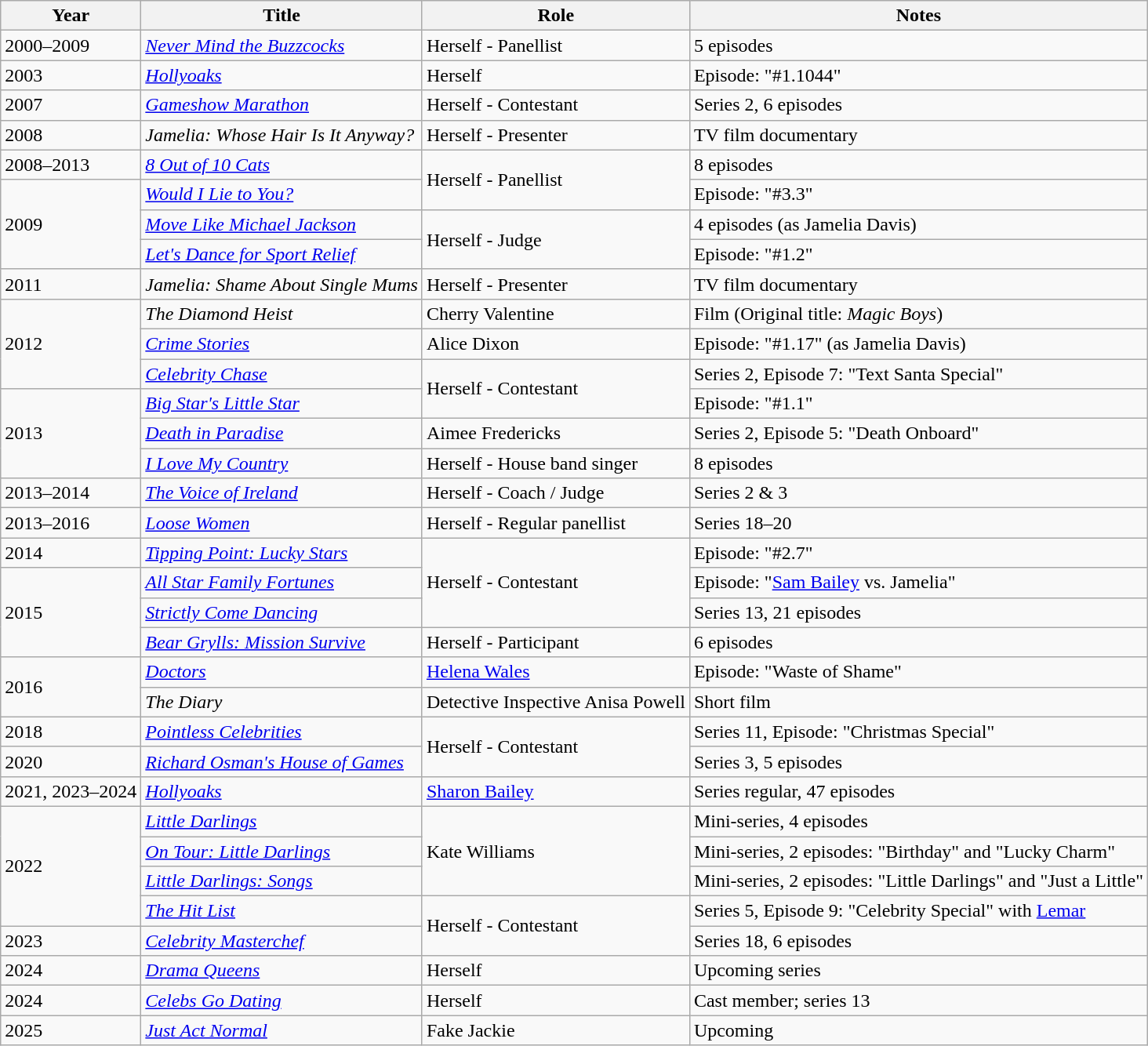<table class="wikitable">
<tr>
<th>Year</th>
<th>Title</th>
<th>Role</th>
<th>Notes</th>
</tr>
<tr>
<td>2000–2009</td>
<td><em><a href='#'>Never Mind the Buzzcocks</a></em></td>
<td>Herself - Panellist</td>
<td>5 episodes</td>
</tr>
<tr>
<td>2003</td>
<td><em><a href='#'>Hollyoaks</a></em></td>
<td>Herself</td>
<td>Episode: "#1.1044"</td>
</tr>
<tr>
<td>2007</td>
<td><em><a href='#'>Gameshow Marathon</a></em></td>
<td>Herself - Contestant</td>
<td>Series 2, 6 episodes</td>
</tr>
<tr>
<td>2008</td>
<td><em>Jamelia: Whose Hair Is It Anyway?</em></td>
<td>Herself - Presenter</td>
<td>TV film documentary</td>
</tr>
<tr>
<td>2008–2013</td>
<td><em><a href='#'>8 Out of 10 Cats</a></em></td>
<td rowspan="2">Herself - Panellist</td>
<td>8 episodes</td>
</tr>
<tr>
<td rowspan="3">2009</td>
<td><em><a href='#'>Would I Lie to You?</a></em></td>
<td>Episode: "#3.3"</td>
</tr>
<tr>
<td><em><a href='#'>Move Like Michael Jackson</a></em></td>
<td rowspan="2">Herself - Judge</td>
<td>4 episodes (as Jamelia Davis)</td>
</tr>
<tr>
<td><em><a href='#'>Let's Dance for Sport Relief</a></em></td>
<td>Episode: "#1.2"</td>
</tr>
<tr>
<td>2011</td>
<td><em>Jamelia: Shame About Single Mums</em></td>
<td>Herself - Presenter</td>
<td>TV film documentary</td>
</tr>
<tr>
<td rowspan="3">2012</td>
<td><em>The Diamond Heist</em></td>
<td>Cherry Valentine</td>
<td>Film (Original title: <em>Magic Boys</em>)</td>
</tr>
<tr>
<td><em><a href='#'>Crime Stories</a></em></td>
<td>Alice Dixon</td>
<td>Episode: "#1.17" (as Jamelia Davis)</td>
</tr>
<tr>
<td><em><a href='#'>Celebrity Chase</a></em></td>
<td rowspan="2">Herself - Contestant</td>
<td>Series 2, Episode 7: "Text Santa Special"</td>
</tr>
<tr>
<td rowspan="3">2013</td>
<td><em><a href='#'>Big Star's Little Star</a></em></td>
<td>Episode: "#1.1"</td>
</tr>
<tr>
<td><em><a href='#'>Death in Paradise</a></em></td>
<td>Aimee Fredericks</td>
<td>Series 2, Episode 5: "Death Onboard"</td>
</tr>
<tr>
<td><em><a href='#'>I Love My Country</a></em></td>
<td>Herself - House band singer</td>
<td>8 episodes</td>
</tr>
<tr>
<td>2013–2014</td>
<td><em><a href='#'>The Voice of Ireland</a></em></td>
<td>Herself - Coach / Judge</td>
<td>Series 2 & 3</td>
</tr>
<tr>
<td>2013–2016</td>
<td><em><a href='#'>Loose Women</a></em></td>
<td>Herself - Regular panellist</td>
<td>Series 18–20</td>
</tr>
<tr>
<td>2014</td>
<td><em><a href='#'>Tipping Point: Lucky Stars</a></em></td>
<td rowspan="3">Herself - Contestant</td>
<td>Episode: "#2.7"</td>
</tr>
<tr>
<td rowspan="3">2015</td>
<td><em><a href='#'>All Star Family Fortunes</a></em></td>
<td>Episode: "<a href='#'>Sam Bailey</a> vs. Jamelia"</td>
</tr>
<tr>
<td><em><a href='#'>Strictly Come Dancing</a></em></td>
<td>Series 13, 21 episodes</td>
</tr>
<tr>
<td><em><a href='#'>Bear Grylls: Mission Survive</a></em></td>
<td>Herself - Participant</td>
<td>6 episodes</td>
</tr>
<tr>
<td rowspan="2">2016</td>
<td><em><a href='#'>Doctors</a></em></td>
<td><a href='#'>Helena Wales</a></td>
<td>Episode: "Waste of Shame"</td>
</tr>
<tr>
<td><em>The Diary</em></td>
<td>Detective Inspective Anisa Powell</td>
<td>Short film</td>
</tr>
<tr>
<td>2018</td>
<td><em><a href='#'>Pointless Celebrities</a></em></td>
<td rowspan="2">Herself - Contestant</td>
<td>Series 11, Episode: "Christmas Special"</td>
</tr>
<tr>
<td>2020</td>
<td><em><a href='#'>Richard Osman's House of Games</a></em></td>
<td>Series 3, 5 episodes</td>
</tr>
<tr>
<td>2021, 2023–2024</td>
<td><em><a href='#'>Hollyoaks</a></em></td>
<td><a href='#'>Sharon Bailey</a></td>
<td>Series regular, 47 episodes</td>
</tr>
<tr>
<td rowspan="4">2022</td>
<td><a href='#'><em>Little Darlings</em></a></td>
<td rowspan="3">Kate Williams</td>
<td>Mini-series, 4 episodes</td>
</tr>
<tr>
<td><a href='#'><em>On Tour: Little Darlings</em></a></td>
<td>Mini-series, 2 episodes: "Birthday" and "Lucky Charm"</td>
</tr>
<tr>
<td><a href='#'><em>Little Darlings: Songs</em></a></td>
<td>Mini-series, 2 episodes: "Little Darlings" and "Just a Little"</td>
</tr>
<tr>
<td><em><a href='#'>The Hit List</a></em></td>
<td rowspan="2">Herself - Contestant</td>
<td>Series 5, Episode 9: "Celebrity Special" with <a href='#'>Lemar</a></td>
</tr>
<tr>
<td>2023</td>
<td><em><a href='#'>Celebrity Masterchef</a></em></td>
<td>Series 18, 6 episodes</td>
</tr>
<tr>
<td>2024</td>
<td><a href='#'><em>Drama Queens</em></a></td>
<td>Herself</td>
<td>Upcoming series</td>
</tr>
<tr>
<td>2024</td>
<td><em><a href='#'>Celebs Go Dating</a></em></td>
<td>Herself</td>
<td>Cast member; series 13</td>
</tr>
<tr>
<td>2025</td>
<td><em><a href='#'>Just Act Normal</a></em></td>
<td>Fake Jackie</td>
<td>Upcoming </td>
</tr>
</table>
